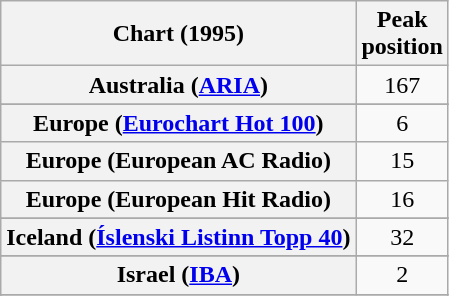<table class="wikitable sortable plainrowheaders" style="text-align:center">
<tr>
<th>Chart (1995)</th>
<th>Peak<br>position</th>
</tr>
<tr>
<th scope="row">Australia (<a href='#'>ARIA</a>)</th>
<td>167</td>
</tr>
<tr>
</tr>
<tr>
</tr>
<tr>
<th scope="row">Europe (<a href='#'>Eurochart Hot 100</a>)</th>
<td>6</td>
</tr>
<tr>
<th scope="row">Europe (European AC Radio)</th>
<td>15</td>
</tr>
<tr>
<th scope="row">Europe (European Hit Radio)</th>
<td>16</td>
</tr>
<tr>
</tr>
<tr>
<th scope="row">Iceland (<a href='#'>Íslenski Listinn Topp 40</a>)</th>
<td>32</td>
</tr>
<tr>
</tr>
<tr>
<th scope="row">Israel (<a href='#'>IBA</a>)</th>
<td>2</td>
</tr>
<tr>
</tr>
<tr>
</tr>
<tr>
</tr>
<tr>
</tr>
</table>
